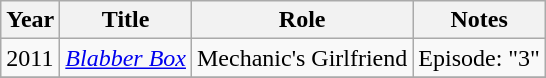<table class="wikitable sortable">
<tr>
<th>Year</th>
<th>Title</th>
<th>Role</th>
<th class="unsortable">Notes</th>
</tr>
<tr>
<td>2011</td>
<td><em><a href='#'>Blabber Box</a></em></td>
<td>Mechanic's Girlfriend</td>
<td>Episode: "3"</td>
</tr>
<tr>
</tr>
</table>
